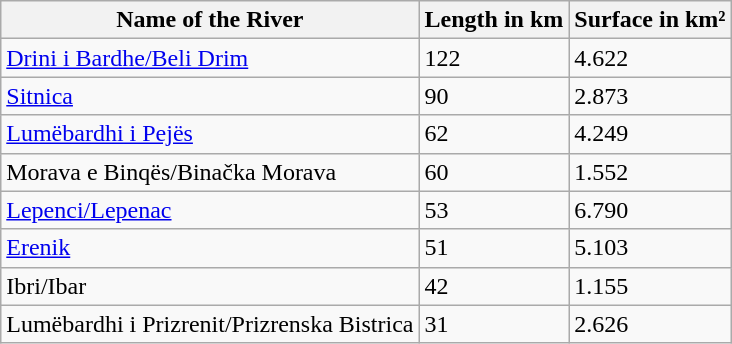<table class="wikitable">
<tr>
<th>Name of the River</th>
<th>Length in km</th>
<th>Surface in km²</th>
</tr>
<tr>
<td><a href='#'>Drini i Bardhe/Beli Drim</a></td>
<td>122</td>
<td>4.622</td>
</tr>
<tr>
<td><a href='#'>Sitnica</a></td>
<td>90</td>
<td>2.873</td>
</tr>
<tr>
<td><a href='#'>Lumëbardhi i Pejës</a></td>
<td>62</td>
<td>4.249</td>
</tr>
<tr>
<td>Morava e Binqës/Binačka Morava</td>
<td>60</td>
<td>1.552</td>
</tr>
<tr>
<td><a href='#'>Lepenci/Lepenac</a></td>
<td>53</td>
<td>6.790</td>
</tr>
<tr>
<td><a href='#'>Erenik</a></td>
<td>51</td>
<td>5.103</td>
</tr>
<tr>
<td>Ibri/Ibar</td>
<td>42</td>
<td>1.155</td>
</tr>
<tr>
<td>Lumëbardhi i Prizrenit/Prizrenska Bistrica</td>
<td>31</td>
<td>2.626</td>
</tr>
</table>
